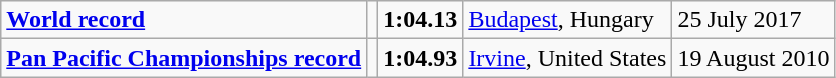<table class="wikitable">
<tr>
<td><strong><a href='#'>World record</a></strong></td>
<td></td>
<td><strong>1:04.13</strong></td>
<td><a href='#'>Budapest</a>, Hungary</td>
<td>25 July 2017</td>
</tr>
<tr>
<td><strong><a href='#'>Pan Pacific Championships record</a></strong></td>
<td></td>
<td><strong>1:04.93</strong></td>
<td><a href='#'>Irvine</a>, United States</td>
<td>19 August 2010</td>
</tr>
</table>
